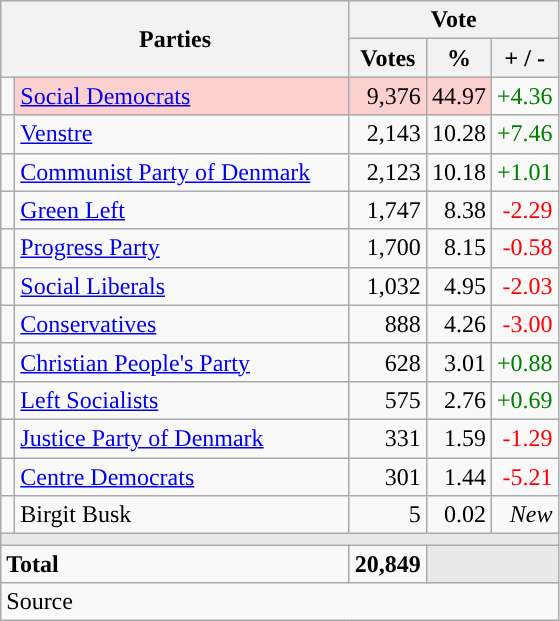<table class="wikitable" style="text-align:right;">
<tr>
<th style="text-align:centre;" rowspan="2" colspan="2" width="225">Parties</th>
<th colspan="3">Vote</th>
</tr>
<tr>
<th width="15">Votes</th>
<th width="15">%</th>
<th width="15">+ / -</th>
</tr>
<tr>
<td width="2" style="color:inherit;background:"></td>
<td bgcolor=#fbd0ce  align="left"><a href='#'>Social Democrats</a></td>
<td bgcolor=#fbd0ce>9,376</td>
<td bgcolor=#fbd0ce>44.97</td>
<td style=color:green;>+4.36</td>
</tr>
<tr>
<td width="2" style="color:inherit;background:"></td>
<td align="left"><a href='#'>Venstre</a></td>
<td>2,143</td>
<td>10.28</td>
<td style=color:green;>+7.46</td>
</tr>
<tr>
<td width="2" style="color:inherit;background:"></td>
<td align="left"><a href='#'>Communist Party of Denmark</a></td>
<td>2,123</td>
<td>10.18</td>
<td style=color:green;>+1.01</td>
</tr>
<tr>
<td width="2" style="color:inherit;background:"></td>
<td align="left"><a href='#'>Green Left</a></td>
<td>1,747</td>
<td>8.38</td>
<td style=color:red;>-2.29</td>
</tr>
<tr>
<td width="2" style="color:inherit;background:"></td>
<td align="left"><a href='#'>Progress Party</a></td>
<td>1,700</td>
<td>8.15</td>
<td style=color:red;>-0.58</td>
</tr>
<tr>
<td width="2" style="color:inherit;background:"></td>
<td align="left"><a href='#'>Social Liberals</a></td>
<td>1,032</td>
<td>4.95</td>
<td style=color:red;>-2.03</td>
</tr>
<tr>
<td width="2" style="color:inherit;background:"></td>
<td align="left"><a href='#'>Conservatives</a></td>
<td>888</td>
<td>4.26</td>
<td style=color:red;>-3.00</td>
</tr>
<tr>
<td width="2" style="color:inherit;background:"></td>
<td align="left"><a href='#'>Christian People's Party</a></td>
<td>628</td>
<td>3.01</td>
<td style=color:green;>+0.88</td>
</tr>
<tr>
<td width="2" style="color:inherit;background:"></td>
<td align="left"><a href='#'>Left Socialists</a></td>
<td>575</td>
<td>2.76</td>
<td style=color:green;>+0.69</td>
</tr>
<tr>
<td width="2" style="color:inherit;background:"></td>
<td align="left"><a href='#'>Justice Party of Denmark</a></td>
<td>331</td>
<td>1.59</td>
<td style=color:red;>-1.29</td>
</tr>
<tr>
<td width="2" style="color:inherit;background:"></td>
<td align="left"><a href='#'>Centre Democrats</a></td>
<td>301</td>
<td>1.44</td>
<td style=color:red;>-5.21</td>
</tr>
<tr>
<td width="2" style="color:inherit;background:"></td>
<td align="left">Birgit Busk</td>
<td>5</td>
<td>0.02</td>
<td><em>New</em></td>
</tr>
<tr>
<td colspan="7" bgcolor="#E9E9E9"></td>
</tr>
<tr>
<td align="left" colspan="2"><strong>Total</strong></td>
<td><strong>20,849</strong></td>
<td bgcolor="#E9E9E9" colspan="2"></td>
</tr>
<tr>
<td align="left" colspan="6">Source</td>
</tr>
</table>
